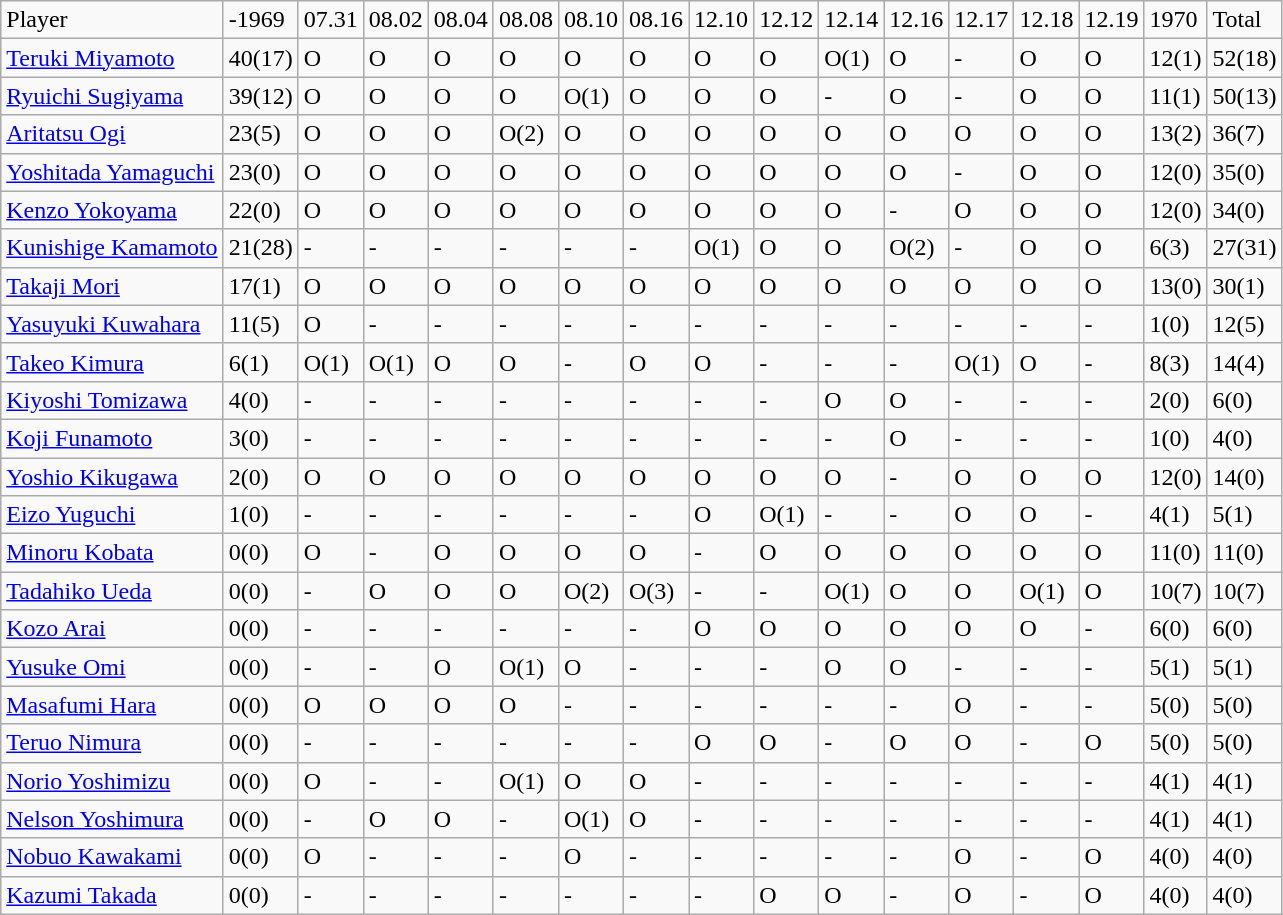<table class="wikitable" style="text-align:left;">
<tr>
<td>Player</td>
<td>-1969</td>
<td>07.31</td>
<td>08.02</td>
<td>08.04</td>
<td>08.08</td>
<td>08.10</td>
<td>08.16</td>
<td>12.10</td>
<td>12.12</td>
<td>12.14</td>
<td>12.16</td>
<td>12.17</td>
<td>12.18</td>
<td>12.19</td>
<td>1970</td>
<td>Total</td>
</tr>
<tr>
<td><a href='#'>Teruki Miyamoto</a></td>
<td>40(17)</td>
<td>O</td>
<td>O</td>
<td>O</td>
<td>O</td>
<td>O</td>
<td>O</td>
<td>O</td>
<td>O</td>
<td>O(1)</td>
<td>O</td>
<td>-</td>
<td>O</td>
<td>O</td>
<td>12(1)</td>
<td>52(18)</td>
</tr>
<tr>
<td><a href='#'>Ryuichi Sugiyama</a></td>
<td>39(12)</td>
<td>O</td>
<td>O</td>
<td>O</td>
<td>O</td>
<td>O(1)</td>
<td>O</td>
<td>O</td>
<td>O</td>
<td>-</td>
<td>O</td>
<td>-</td>
<td>O</td>
<td>O</td>
<td>11(1)</td>
<td>50(13)</td>
</tr>
<tr>
<td><a href='#'>Aritatsu Ogi</a></td>
<td>23(5)</td>
<td>O</td>
<td>O</td>
<td>O</td>
<td>O(2)</td>
<td>O</td>
<td>O</td>
<td>O</td>
<td>O</td>
<td>O</td>
<td>O</td>
<td>O</td>
<td>O</td>
<td>O</td>
<td>13(2)</td>
<td>36(7)</td>
</tr>
<tr>
<td><a href='#'>Yoshitada Yamaguchi</a></td>
<td>23(0)</td>
<td>O</td>
<td>O</td>
<td>O</td>
<td>O</td>
<td>O</td>
<td>O</td>
<td>O</td>
<td>O</td>
<td>O</td>
<td>O</td>
<td>-</td>
<td>O</td>
<td>O</td>
<td>12(0)</td>
<td>35(0)</td>
</tr>
<tr>
<td><a href='#'>Kenzo Yokoyama</a></td>
<td>22(0)</td>
<td>O</td>
<td>O</td>
<td>O</td>
<td>O</td>
<td>O</td>
<td>O</td>
<td>O</td>
<td>O</td>
<td>O</td>
<td>-</td>
<td>O</td>
<td>O</td>
<td>O</td>
<td>12(0)</td>
<td>34(0)</td>
</tr>
<tr>
<td><a href='#'>Kunishige Kamamoto</a></td>
<td>21(28)</td>
<td>-</td>
<td>-</td>
<td>-</td>
<td>-</td>
<td>-</td>
<td>-</td>
<td>O(1)</td>
<td>O</td>
<td>O</td>
<td>O(2)</td>
<td>-</td>
<td>O</td>
<td>O</td>
<td>6(3)</td>
<td>27(31)</td>
</tr>
<tr>
<td><a href='#'>Takaji Mori</a></td>
<td>17(1)</td>
<td>O</td>
<td>O</td>
<td>O</td>
<td>O</td>
<td>O</td>
<td>O</td>
<td>O</td>
<td>O</td>
<td>O</td>
<td>O</td>
<td>O</td>
<td>O</td>
<td>O</td>
<td>13(0)</td>
<td>30(1)</td>
</tr>
<tr>
<td><a href='#'>Yasuyuki Kuwahara</a></td>
<td>11(5)</td>
<td>O</td>
<td>-</td>
<td>-</td>
<td>-</td>
<td>-</td>
<td>-</td>
<td>-</td>
<td>-</td>
<td>-</td>
<td>-</td>
<td>-</td>
<td>-</td>
<td>-</td>
<td>1(0)</td>
<td>12(5)</td>
</tr>
<tr>
<td><a href='#'>Takeo Kimura</a></td>
<td>6(1)</td>
<td>O(1)</td>
<td>O(1)</td>
<td>O</td>
<td>O</td>
<td>-</td>
<td>O</td>
<td>O</td>
<td>-</td>
<td>-</td>
<td>-</td>
<td>O(1)</td>
<td>O</td>
<td>-</td>
<td>8(3)</td>
<td>14(4)</td>
</tr>
<tr>
<td><a href='#'>Kiyoshi Tomizawa</a></td>
<td>4(0)</td>
<td>-</td>
<td>-</td>
<td>-</td>
<td>-</td>
<td>-</td>
<td>-</td>
<td>-</td>
<td>-</td>
<td>O</td>
<td>O</td>
<td>-</td>
<td>-</td>
<td>-</td>
<td>2(0)</td>
<td>6(0)</td>
</tr>
<tr>
<td><a href='#'>Koji Funamoto</a></td>
<td>3(0)</td>
<td>-</td>
<td>-</td>
<td>-</td>
<td>-</td>
<td>-</td>
<td>-</td>
<td>-</td>
<td>-</td>
<td>-</td>
<td>O</td>
<td>-</td>
<td>-</td>
<td>-</td>
<td>1(0)</td>
<td>4(0)</td>
</tr>
<tr>
<td><a href='#'>Yoshio Kikugawa</a></td>
<td>2(0)</td>
<td>O</td>
<td>O</td>
<td>O</td>
<td>O</td>
<td>O</td>
<td>O</td>
<td>O</td>
<td>O</td>
<td>O</td>
<td>-</td>
<td>O</td>
<td>O</td>
<td>O</td>
<td>12(0)</td>
<td>14(0)</td>
</tr>
<tr>
<td><a href='#'>Eizo Yuguchi</a></td>
<td>1(0)</td>
<td>-</td>
<td>-</td>
<td>-</td>
<td>-</td>
<td>-</td>
<td>-</td>
<td>O</td>
<td>O(1)</td>
<td>-</td>
<td>-</td>
<td>O</td>
<td>O</td>
<td>-</td>
<td>4(1)</td>
<td>5(1)</td>
</tr>
<tr>
<td><a href='#'>Minoru Kobata</a></td>
<td>0(0)</td>
<td>O</td>
<td>-</td>
<td>O</td>
<td>O</td>
<td>O</td>
<td>O</td>
<td>-</td>
<td>O</td>
<td>O</td>
<td>O</td>
<td>O</td>
<td>O</td>
<td>O</td>
<td>11(0)</td>
<td>11(0)</td>
</tr>
<tr>
<td><a href='#'>Tadahiko Ueda</a></td>
<td>0(0)</td>
<td>-</td>
<td>O</td>
<td>O</td>
<td>O</td>
<td>O(2)</td>
<td>O(3)</td>
<td>-</td>
<td>-</td>
<td>O(1)</td>
<td>O</td>
<td>O</td>
<td>O(1)</td>
<td>O</td>
<td>10(7)</td>
<td>10(7)</td>
</tr>
<tr>
<td><a href='#'>Kozo Arai</a></td>
<td>0(0)</td>
<td>-</td>
<td>-</td>
<td>-</td>
<td>-</td>
<td>-</td>
<td>-</td>
<td>O</td>
<td>O</td>
<td>O</td>
<td>O</td>
<td>O</td>
<td>O</td>
<td>-</td>
<td>6(0)</td>
<td>6(0)</td>
</tr>
<tr>
<td><a href='#'>Yusuke Omi</a></td>
<td>0(0)</td>
<td>-</td>
<td>-</td>
<td>O</td>
<td>O(1)</td>
<td>O</td>
<td>-</td>
<td>-</td>
<td>-</td>
<td>O</td>
<td>O</td>
<td>-</td>
<td>-</td>
<td>-</td>
<td>5(1)</td>
<td>5(1)</td>
</tr>
<tr>
<td><a href='#'>Masafumi Hara</a></td>
<td>0(0)</td>
<td>O</td>
<td>O</td>
<td>O</td>
<td>O</td>
<td>-</td>
<td>-</td>
<td>-</td>
<td>-</td>
<td>-</td>
<td>-</td>
<td>O</td>
<td>-</td>
<td>-</td>
<td>5(0)</td>
<td>5(0)</td>
</tr>
<tr>
<td><a href='#'>Teruo Nimura</a></td>
<td>0(0)</td>
<td>-</td>
<td>-</td>
<td>-</td>
<td>-</td>
<td>-</td>
<td>-</td>
<td>O</td>
<td>O</td>
<td>-</td>
<td>O</td>
<td>O</td>
<td>-</td>
<td>O</td>
<td>5(0)</td>
<td>5(0)</td>
</tr>
<tr>
<td><a href='#'>Norio Yoshimizu</a></td>
<td>0(0)</td>
<td>O</td>
<td>-</td>
<td>-</td>
<td>O(1)</td>
<td>O</td>
<td>O</td>
<td>-</td>
<td>-</td>
<td>-</td>
<td>-</td>
<td>-</td>
<td>-</td>
<td>-</td>
<td>4(1)</td>
<td>4(1)</td>
</tr>
<tr>
<td><a href='#'>Nelson Yoshimura</a></td>
<td>0(0)</td>
<td>-</td>
<td>O</td>
<td>O</td>
<td>-</td>
<td>O(1)</td>
<td>O</td>
<td>-</td>
<td>-</td>
<td>-</td>
<td>-</td>
<td>-</td>
<td>-</td>
<td>-</td>
<td>4(1)</td>
<td>4(1)</td>
</tr>
<tr>
<td><a href='#'>Nobuo Kawakami</a></td>
<td>0(0)</td>
<td>O</td>
<td>-</td>
<td>-</td>
<td>-</td>
<td>O</td>
<td>-</td>
<td>-</td>
<td>-</td>
<td>-</td>
<td>-</td>
<td>O</td>
<td>-</td>
<td>O</td>
<td>4(0)</td>
<td>4(0)</td>
</tr>
<tr>
<td><a href='#'>Kazumi Takada</a></td>
<td>0(0)</td>
<td>-</td>
<td>-</td>
<td>-</td>
<td>-</td>
<td>-</td>
<td>-</td>
<td>-</td>
<td>O</td>
<td>O</td>
<td>-</td>
<td>O</td>
<td>-</td>
<td>O</td>
<td>4(0)</td>
<td>4(0)</td>
</tr>
</table>
